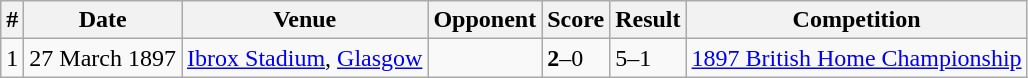<table class="wikitable">
<tr>
<th>#</th>
<th>Date</th>
<th>Venue</th>
<th>Opponent</th>
<th>Score</th>
<th>Result</th>
<th>Competition</th>
</tr>
<tr>
<td>1</td>
<td>27 March 1897</td>
<td><a href='#'>Ibrox Stadium</a>, <a href='#'>Glasgow</a></td>
<td></td>
<td><strong>2</strong>–0</td>
<td>5–1</td>
<td><a href='#'>1897 British Home Championship</a></td>
</tr>
</table>
